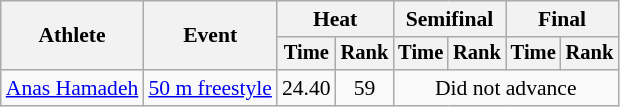<table class=wikitable style=font-size:90%>
<tr>
<th rowspan="2">Athlete</th>
<th rowspan="2">Event</th>
<th colspan="2">Heat</th>
<th colspan="2">Semifinal</th>
<th colspan="2">Final</th>
</tr>
<tr style="font-size:95%">
<th>Time</th>
<th>Rank</th>
<th>Time</th>
<th>Rank</th>
<th>Time</th>
<th>Rank</th>
</tr>
<tr align=center>
<td align=left><a href='#'>Anas Hamadeh</a></td>
<td align=left><a href='#'>50 m freestyle</a></td>
<td>24.40</td>
<td>59</td>
<td colspan=4>Did not advance</td>
</tr>
</table>
